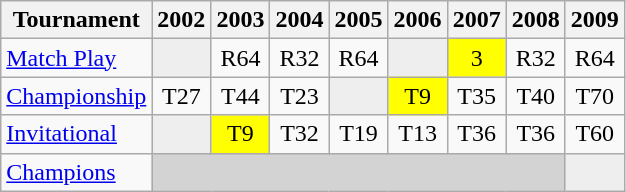<table class="wikitable" style="text-align:center;">
<tr>
<th>Tournament</th>
<th>2002</th>
<th>2003</th>
<th>2004</th>
<th>2005</th>
<th>2006</th>
<th>2007</th>
<th>2008</th>
<th>2009</th>
</tr>
<tr>
<td align="left"><a href='#'>Match Play</a></td>
<td style="background:#eeeeee;"></td>
<td>R64</td>
<td>R32</td>
<td>R64</td>
<td style="background:#eeeeee;"></td>
<td style="background:yellow;">3</td>
<td>R32</td>
<td>R64</td>
</tr>
<tr>
<td align="left"><a href='#'>Championship</a></td>
<td>T27</td>
<td>T44</td>
<td>T23</td>
<td style="background:#eeeeee;"></td>
<td style="background:yellow;">T9</td>
<td>T35</td>
<td>T40</td>
<td>T70</td>
</tr>
<tr>
<td align="left"><a href='#'>Invitational</a></td>
<td style="background:#eeeeee;"></td>
<td style="background:yellow;">T9</td>
<td>T32</td>
<td>T19</td>
<td>T13</td>
<td>T36</td>
<td>T36</td>
<td>T60</td>
</tr>
<tr>
<td align="left"><a href='#'>Champions</a></td>
<td colspan=7 style="background:#D3D3D3;"></td>
<td style="background:#eeeeee;"></td>
</tr>
</table>
